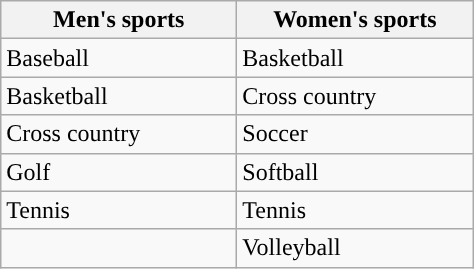<table class="wikitable"; style= "text-align: ">
<tr>
<th width=150px>Men's sports</th>
<th width=150px>Women's sports</th>
</tr>
<tr>
<td>Baseball</td>
<td>Basketball</td>
</tr>
<tr>
<td>Basketball</td>
<td>Cross country</td>
</tr>
<tr>
<td>Cross country</td>
<td>Soccer</td>
</tr>
<tr>
<td>Golf</td>
<td>Softball</td>
</tr>
<tr>
<td>Tennis</td>
<td>Tennis</td>
</tr>
<tr>
<td></td>
<td>Volleyball</td>
</tr>
</table>
